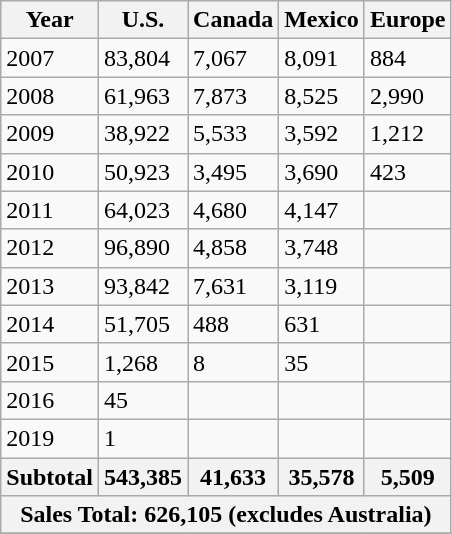<table class="wikitable">
<tr>
<th>Year</th>
<th>U.S.</th>
<th>Canada</th>
<th>Mexico</th>
<th>Europe</th>
</tr>
<tr>
<td>2007</td>
<td>83,804</td>
<td>7,067</td>
<td>8,091</td>
<td>884</td>
</tr>
<tr>
<td>2008</td>
<td>61,963</td>
<td>7,873</td>
<td>8,525</td>
<td>2,990</td>
</tr>
<tr>
<td>2009</td>
<td>38,922</td>
<td>5,533</td>
<td>3,592</td>
<td>1,212</td>
</tr>
<tr>
<td>2010</td>
<td>50,923</td>
<td>3,495</td>
<td>3,690</td>
<td>423</td>
</tr>
<tr>
<td>2011</td>
<td>64,023</td>
<td>4,680</td>
<td>4,147</td>
<td></td>
</tr>
<tr>
<td>2012</td>
<td>96,890</td>
<td>4,858</td>
<td>3,748</td>
<td></td>
</tr>
<tr>
<td>2013</td>
<td>93,842</td>
<td>7,631</td>
<td>3,119</td>
<td></td>
</tr>
<tr>
<td>2014</td>
<td>51,705</td>
<td>488</td>
<td>631</td>
<td></td>
</tr>
<tr>
<td>2015</td>
<td>1,268</td>
<td>8</td>
<td>35</td>
<td></td>
</tr>
<tr>
<td>2016</td>
<td>45</td>
<td></td>
<td></td>
<td></td>
</tr>
<tr>
<td>2019</td>
<td>1</td>
<td></td>
<td></td>
<td></td>
</tr>
<tr>
<th>Subtotal</th>
<th>543,385</th>
<th>41,633</th>
<th>35,578</th>
<th>5,509</th>
</tr>
<tr>
<th colspan="5">Sales Total: 626,105 (excludes Australia)</th>
</tr>
<tr>
</tr>
</table>
